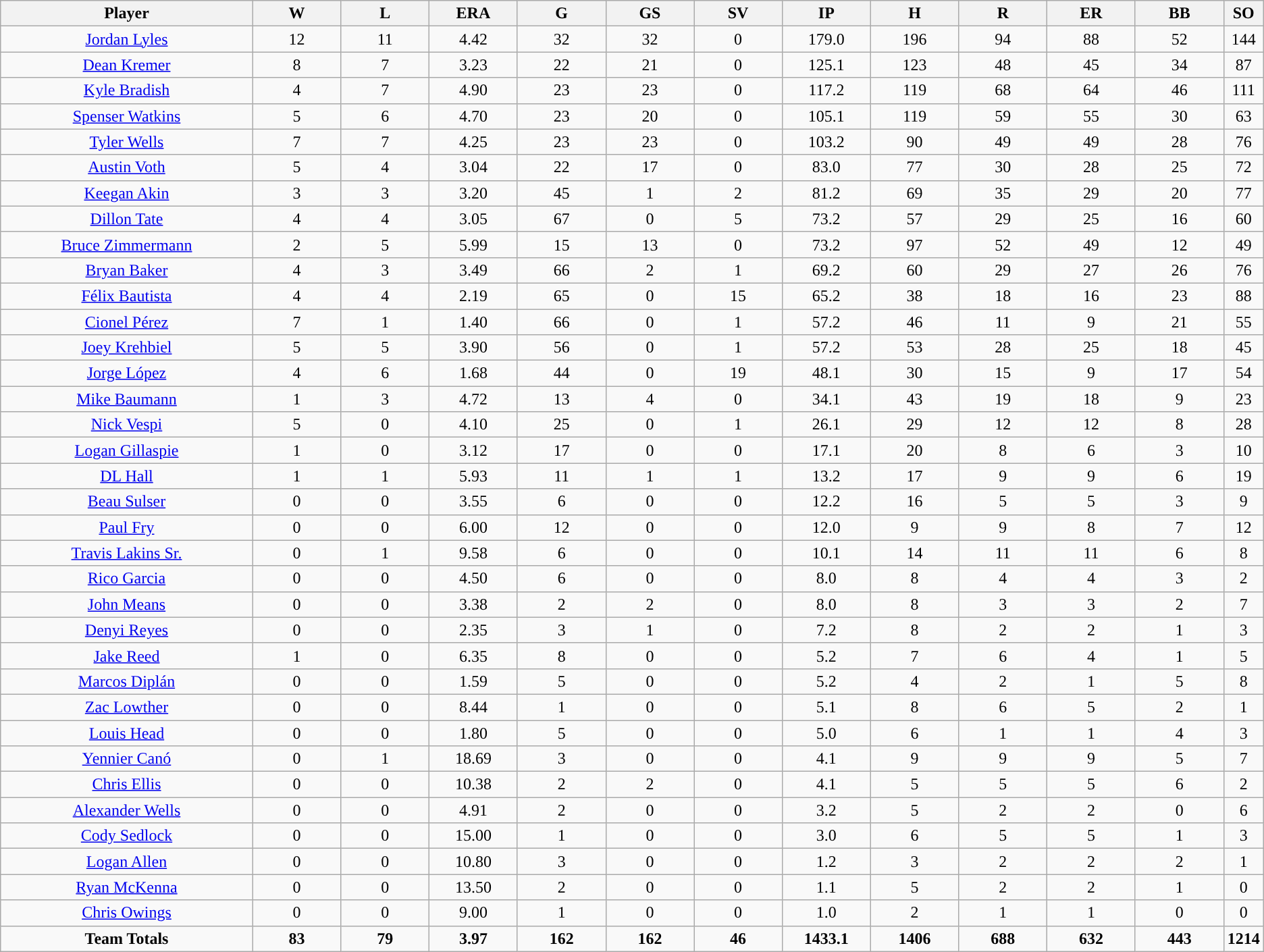<table class=wikitable style="text-align:center">
<tr>
<th bgcolor=#DDDDFF; width="20%">Player</th>
<th bgcolor=#DDDDFF; width="7%">W</th>
<th bgcolor=#DDDDFF; width="7%">L</th>
<th bgcolor=#DDDDFF; width="7%">ERA</th>
<th bgcolor=#DDDDFF; width="7%">G</th>
<th bgcolor=#DDDDFF; width="7%">GS</th>
<th bgcolor=#DDDDFF; width="7%">SV</th>
<th bgcolor=#DDDDFF; width="7%">IP</th>
<th bgcolor=#DDDDFF; width="7%'">H</th>
<th bgcolor=#DDDDFF; width="7%">R</th>
<th bgcolor=#DDDDFF; width="7%">ER</th>
<th bgcolor=#DDDDFF; width="7%">BB</th>
<th bgcolor=#DDDDFF; width="7%">SO</th>
</tr>
<tr>
<td><a href='#'>Jordan Lyles</a></td>
<td>12</td>
<td>11</td>
<td>4.42</td>
<td>32</td>
<td>32</td>
<td>0</td>
<td>179.0</td>
<td>196</td>
<td>94</td>
<td>88</td>
<td>52</td>
<td>144</td>
</tr>
<tr>
<td><a href='#'>Dean Kremer</a></td>
<td>8</td>
<td>7</td>
<td>3.23</td>
<td>22</td>
<td>21</td>
<td>0</td>
<td>125.1</td>
<td>123</td>
<td>48</td>
<td>45</td>
<td>34</td>
<td>87</td>
</tr>
<tr>
<td><a href='#'>Kyle Bradish</a></td>
<td>4</td>
<td>7</td>
<td>4.90</td>
<td>23</td>
<td>23</td>
<td>0</td>
<td>117.2</td>
<td>119</td>
<td>68</td>
<td>64</td>
<td>46</td>
<td>111</td>
</tr>
<tr>
<td><a href='#'>Spenser Watkins</a></td>
<td>5</td>
<td>6</td>
<td>4.70</td>
<td>23</td>
<td>20</td>
<td>0</td>
<td>105.1</td>
<td>119</td>
<td>59</td>
<td>55</td>
<td>30</td>
<td>63</td>
</tr>
<tr>
<td><a href='#'>Tyler Wells</a></td>
<td>7</td>
<td>7</td>
<td>4.25</td>
<td>23</td>
<td>23</td>
<td>0</td>
<td>103.2</td>
<td>90</td>
<td>49</td>
<td>49</td>
<td>28</td>
<td>76</td>
</tr>
<tr>
<td><a href='#'>Austin Voth</a></td>
<td>5</td>
<td>4</td>
<td>3.04</td>
<td>22</td>
<td>17</td>
<td>0</td>
<td>83.0</td>
<td>77</td>
<td>30</td>
<td>28</td>
<td>25</td>
<td>72</td>
</tr>
<tr>
<td><a href='#'>Keegan Akin</a></td>
<td>3</td>
<td>3</td>
<td>3.20</td>
<td>45</td>
<td>1</td>
<td>2</td>
<td>81.2</td>
<td>69</td>
<td>35</td>
<td>29</td>
<td>20</td>
<td>77</td>
</tr>
<tr>
<td><a href='#'>Dillon Tate</a></td>
<td>4</td>
<td>4</td>
<td>3.05</td>
<td>67</td>
<td>0</td>
<td>5</td>
<td>73.2</td>
<td>57</td>
<td>29</td>
<td>25</td>
<td>16</td>
<td>60</td>
</tr>
<tr>
<td><a href='#'>Bruce Zimmermann</a></td>
<td>2</td>
<td>5</td>
<td>5.99</td>
<td>15</td>
<td>13</td>
<td>0</td>
<td>73.2</td>
<td>97</td>
<td>52</td>
<td>49</td>
<td>12</td>
<td>49</td>
</tr>
<tr>
<td><a href='#'>Bryan Baker</a></td>
<td>4</td>
<td>3</td>
<td>3.49</td>
<td>66</td>
<td>2</td>
<td>1</td>
<td>69.2</td>
<td>60</td>
<td>29</td>
<td>27</td>
<td>26</td>
<td>76</td>
</tr>
<tr>
<td><a href='#'>Félix Bautista</a></td>
<td>4</td>
<td>4</td>
<td>2.19</td>
<td>65</td>
<td>0</td>
<td>15</td>
<td>65.2</td>
<td>38</td>
<td>18</td>
<td>16</td>
<td>23</td>
<td>88</td>
</tr>
<tr>
<td><a href='#'>Cionel Pérez</a></td>
<td>7</td>
<td>1</td>
<td>1.40</td>
<td>66</td>
<td>0</td>
<td>1</td>
<td>57.2</td>
<td>46</td>
<td>11</td>
<td>9</td>
<td>21</td>
<td>55</td>
</tr>
<tr>
<td><a href='#'>Joey Krehbiel</a></td>
<td>5</td>
<td>5</td>
<td>3.90</td>
<td>56</td>
<td>0</td>
<td>1</td>
<td>57.2</td>
<td>53</td>
<td>28</td>
<td>25</td>
<td>18</td>
<td>45</td>
</tr>
<tr>
<td><a href='#'>Jorge López</a></td>
<td>4</td>
<td>6</td>
<td>1.68</td>
<td>44</td>
<td>0</td>
<td>19</td>
<td>48.1</td>
<td>30</td>
<td>15</td>
<td>9</td>
<td>17</td>
<td>54</td>
</tr>
<tr>
<td><a href='#'>Mike Baumann</a></td>
<td>1</td>
<td>3</td>
<td>4.72</td>
<td>13</td>
<td>4</td>
<td>0</td>
<td>34.1</td>
<td>43</td>
<td>19</td>
<td>18</td>
<td>9</td>
<td>23</td>
</tr>
<tr>
<td><a href='#'>Nick Vespi</a></td>
<td>5</td>
<td>0</td>
<td>4.10</td>
<td>25</td>
<td>0</td>
<td>1</td>
<td>26.1</td>
<td>29</td>
<td>12</td>
<td>12</td>
<td>8</td>
<td>28</td>
</tr>
<tr>
<td><a href='#'>Logan Gillaspie</a></td>
<td>1</td>
<td>0</td>
<td>3.12</td>
<td>17</td>
<td>0</td>
<td>0</td>
<td>17.1</td>
<td>20</td>
<td>8</td>
<td>6</td>
<td>3</td>
<td>10</td>
</tr>
<tr>
<td><a href='#'>DL Hall</a></td>
<td>1</td>
<td>1</td>
<td>5.93</td>
<td>11</td>
<td>1</td>
<td>1</td>
<td>13.2</td>
<td>17</td>
<td>9</td>
<td>9</td>
<td>6</td>
<td>19</td>
</tr>
<tr>
<td><a href='#'>Beau Sulser</a></td>
<td>0</td>
<td>0</td>
<td>3.55</td>
<td>6</td>
<td>0</td>
<td>0</td>
<td>12.2</td>
<td>16</td>
<td>5</td>
<td>5</td>
<td>3</td>
<td>9</td>
</tr>
<tr>
<td><a href='#'>Paul Fry</a></td>
<td>0</td>
<td>0</td>
<td>6.00</td>
<td>12</td>
<td>0</td>
<td>0</td>
<td>12.0</td>
<td>9</td>
<td>9</td>
<td>8</td>
<td>7</td>
<td>12</td>
</tr>
<tr>
<td><a href='#'>Travis Lakins Sr.</a></td>
<td>0</td>
<td>1</td>
<td>9.58</td>
<td>6</td>
<td>0</td>
<td>0</td>
<td>10.1</td>
<td>14</td>
<td>11</td>
<td>11</td>
<td>6</td>
<td>8</td>
</tr>
<tr>
<td><a href='#'>Rico Garcia</a></td>
<td>0</td>
<td>0</td>
<td>4.50</td>
<td>6</td>
<td>0</td>
<td>0</td>
<td>8.0</td>
<td>8</td>
<td>4</td>
<td>4</td>
<td>3</td>
<td>2</td>
</tr>
<tr>
<td><a href='#'>John Means</a></td>
<td>0</td>
<td>0</td>
<td>3.38</td>
<td>2</td>
<td>2</td>
<td>0</td>
<td>8.0</td>
<td>8</td>
<td>3</td>
<td>3</td>
<td>2</td>
<td>7</td>
</tr>
<tr>
<td><a href='#'>Denyi Reyes</a></td>
<td>0</td>
<td>0</td>
<td>2.35</td>
<td>3</td>
<td>1</td>
<td>0</td>
<td>7.2</td>
<td>8</td>
<td>2</td>
<td>2</td>
<td>1</td>
<td>3</td>
</tr>
<tr>
<td><a href='#'>Jake Reed</a></td>
<td>1</td>
<td>0</td>
<td>6.35</td>
<td>8</td>
<td>0</td>
<td>0</td>
<td>5.2</td>
<td>7</td>
<td>6</td>
<td>4</td>
<td>1</td>
<td>5</td>
</tr>
<tr>
<td><a href='#'>Marcos Diplán</a></td>
<td>0</td>
<td>0</td>
<td>1.59</td>
<td>5</td>
<td>0</td>
<td>0</td>
<td>5.2</td>
<td>4</td>
<td>2</td>
<td>1</td>
<td>5</td>
<td>8</td>
</tr>
<tr>
<td><a href='#'>Zac Lowther</a></td>
<td>0</td>
<td>0</td>
<td>8.44</td>
<td>1</td>
<td>0</td>
<td>0</td>
<td>5.1</td>
<td>8</td>
<td>6</td>
<td>5</td>
<td>2</td>
<td>1</td>
</tr>
<tr>
<td><a href='#'>Louis Head</a></td>
<td>0</td>
<td>0</td>
<td>1.80</td>
<td>5</td>
<td>0</td>
<td>0</td>
<td>5.0</td>
<td>6</td>
<td>1</td>
<td>1</td>
<td>4</td>
<td>3</td>
</tr>
<tr>
<td><a href='#'>Yennier Canó</a></td>
<td>0</td>
<td>1</td>
<td>18.69</td>
<td>3</td>
<td>0</td>
<td>0</td>
<td>4.1</td>
<td>9</td>
<td>9</td>
<td>9</td>
<td>5</td>
<td>7</td>
</tr>
<tr>
<td><a href='#'>Chris Ellis</a></td>
<td>0</td>
<td>0</td>
<td>10.38</td>
<td>2</td>
<td>2</td>
<td>0</td>
<td>4.1</td>
<td>5</td>
<td>5</td>
<td>5</td>
<td>6</td>
<td>2</td>
</tr>
<tr>
<td><a href='#'>Alexander Wells</a></td>
<td>0</td>
<td>0</td>
<td>4.91</td>
<td>2</td>
<td>0</td>
<td>0</td>
<td>3.2</td>
<td>5</td>
<td>2</td>
<td>2</td>
<td>0</td>
<td>6</td>
</tr>
<tr>
<td><a href='#'>Cody Sedlock</a></td>
<td>0</td>
<td>0</td>
<td>15.00</td>
<td>1</td>
<td>0</td>
<td>0</td>
<td>3.0</td>
<td>6</td>
<td>5</td>
<td>5</td>
<td>1</td>
<td>3</td>
</tr>
<tr>
<td><a href='#'>Logan Allen</a></td>
<td>0</td>
<td>0</td>
<td>10.80</td>
<td>3</td>
<td>0</td>
<td>0</td>
<td>1.2</td>
<td>3</td>
<td>2</td>
<td>2</td>
<td>2</td>
<td>1</td>
</tr>
<tr>
<td><a href='#'>Ryan McKenna</a></td>
<td>0</td>
<td>0</td>
<td>13.50</td>
<td>2</td>
<td>0</td>
<td>0</td>
<td>1.1</td>
<td>5</td>
<td>2</td>
<td>2</td>
<td>1</td>
<td>0</td>
</tr>
<tr>
<td><a href='#'>Chris Owings</a></td>
<td>0</td>
<td>0</td>
<td>9.00</td>
<td>1</td>
<td>0</td>
<td>0</td>
<td>1.0</td>
<td>2</td>
<td>1</td>
<td>1</td>
<td>0</td>
<td>0</td>
</tr>
<tr>
<td><strong>Team Totals</strong></td>
<td><strong>83</strong></td>
<td><strong>79</strong></td>
<td><strong>3.97</strong></td>
<td><strong>162</strong></td>
<td><strong>162</strong></td>
<td><strong>46</strong></td>
<td><strong>1433.1</strong></td>
<td><strong>1406</strong></td>
<td><strong>688</strong></td>
<td><strong>632</strong></td>
<td><strong>443</strong></td>
<td><strong>1214</strong></td>
</tr>
</table>
